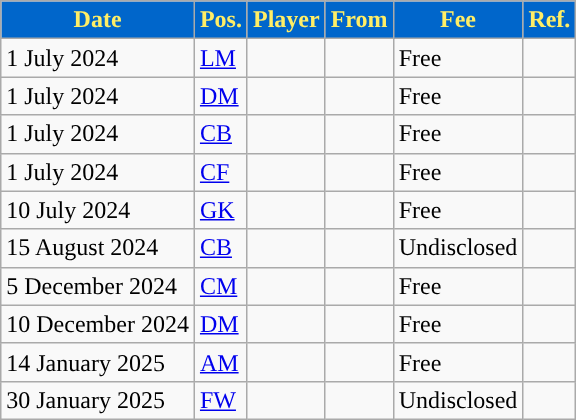<table class="wikitable plainrowheaders sortable">
<tr>
<th style="background:#0066cb; color:#fe6; ">Date</th>
<th style="background:#0066cb; color:#fe6; ">Pos.</th>
<th style="background:#0066cb; color:#fe6; ">Player</th>
<th style="background:#0066cb; color:#fe6; ">From</th>
<th style="background:#0066cb; color:#fe6; ">Fee</th>
<th style="background:#0066cb; color:#fe6; ">Ref.</th>
</tr>
<tr>
<td>1 July 2024</td>
<td><a href='#'>LM</a></td>
<td></td>
<td></td>
<td>Free</td>
<td></td>
</tr>
<tr>
<td>1 July 2024</td>
<td><a href='#'>DM</a></td>
<td></td>
<td></td>
<td>Free</td>
<td></td>
</tr>
<tr>
<td>1 July 2024</td>
<td><a href='#'>CB</a></td>
<td></td>
<td></td>
<td>Free</td>
<td></td>
</tr>
<tr>
<td>1 July 2024</td>
<td><a href='#'>CF</a></td>
<td></td>
<td></td>
<td>Free</td>
<td></td>
</tr>
<tr>
<td>10 July 2024</td>
<td><a href='#'>GK</a></td>
<td></td>
<td></td>
<td>Free</td>
<td></td>
</tr>
<tr>
<td>15 August 2024</td>
<td><a href='#'>CB</a></td>
<td></td>
<td></td>
<td>Undisclosed</td>
<td></td>
</tr>
<tr>
<td>5 December 2024</td>
<td><a href='#'>CM</a></td>
<td></td>
<td></td>
<td>Free</td>
<td></td>
</tr>
<tr>
<td>10 December 2024</td>
<td><a href='#'>DM</a></td>
<td></td>
<td></td>
<td>Free</td>
<td></td>
</tr>
<tr>
<td>14 January 2025</td>
<td><a href='#'>AM</a></td>
<td></td>
<td></td>
<td>Free</td>
<td></td>
</tr>
<tr>
<td>30 January 2025</td>
<td><a href='#'>FW</a></td>
<td></td>
<td></td>
<td>Undisclosed</td>
<td></td>
</tr>
</table>
